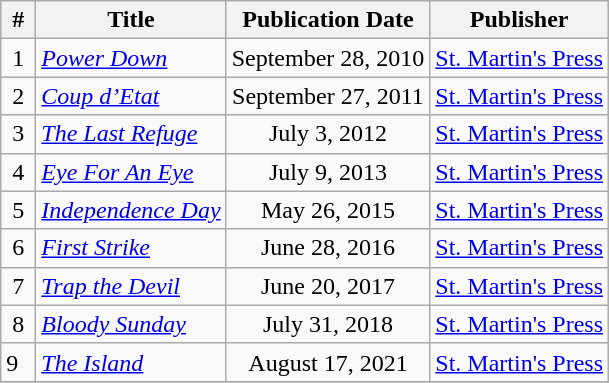<table class=wikitable>
<tr>
<th> # </th>
<th>Title</th>
<th>Publication Date</th>
<th>Publisher</th>
</tr>
<tr>
<td style="text-align:center">1</td>
<td><em><a href='#'>Power Down</a>  </em></td>
<td style="text-align:center">September 28, 2010</td>
<td><a href='#'>St. Martin's Press</a></td>
</tr>
<tr>
<td style="text-align:center">2</td>
<td><a href='#'><em>Coup d’Etat</em></a></td>
<td style="text-align:center">September 27, 2011</td>
<td><a href='#'>St. Martin's Press</a></td>
</tr>
<tr>
<td style="text-align:center">3</td>
<td><a href='#'><em>The Last Refuge</em></a></td>
<td style="text-align:center">July 3, 2012</td>
<td><a href='#'>St. Martin's Press</a></td>
</tr>
<tr>
<td style="text-align:center">4</td>
<td><a href='#'><em>Eye For An Eye</em></a></td>
<td style="text-align:center">July 9, 2013</td>
<td><a href='#'>St. Martin's Press</a></td>
</tr>
<tr>
<td style="text-align:center">5</td>
<td><a href='#'><em>Independence Day</em></a></td>
<td style="text-align:center">May 26, 2015</td>
<td><a href='#'>St. Martin's Press</a></td>
</tr>
<tr>
<td style="text-align:center">6</td>
<td><a href='#'><em>First Strike</em></a></td>
<td style="text-align:center">June 28, 2016</td>
<td><a href='#'>St. Martin's Press</a></td>
</tr>
<tr>
<td style="text-align:center">7</td>
<td><a href='#'><em>Trap the Devil</em></a></td>
<td style="text-align:center">June 20, 2017</td>
<td><a href='#'>St. Martin's Press</a></td>
</tr>
<tr>
<td style="text-align:center">8</td>
<td><a href='#'><em>Bloody Sunday</em></a></td>
<td style="text-align:center">July 31, 2018</td>
<td><a href='#'>St. Martin's Press</a></td>
</tr>
<tr>
<td style=``text-align:center>9</td>
<td><a href='#'><em>The Island</em></a></td>
<td style="text-align:center">August 17, 2021</td>
<td><a href='#'>St. Martin's Press</a></td>
</tr>
<tr>
</tr>
</table>
